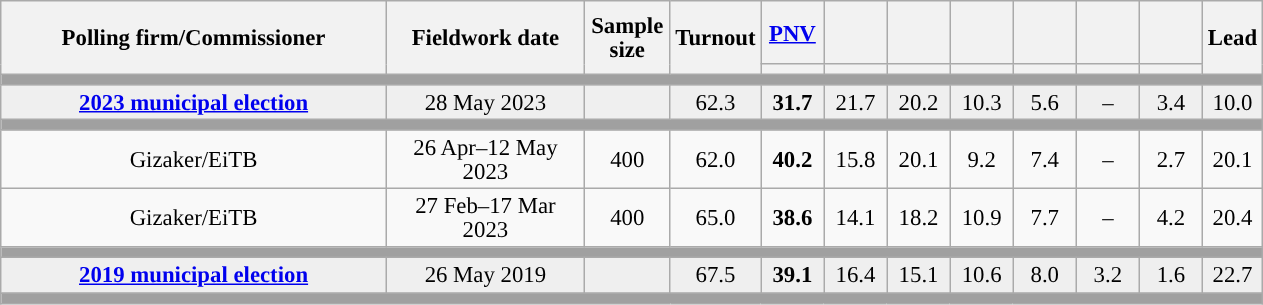<table class="wikitable collapsible collapsed" style="text-align:center; font-size:95%; line-height:16px;">
<tr style="height:42px;">
<th style="width:250px;" rowspan="2">Polling firm/Commissioner</th>
<th style="width:125px;" rowspan="2">Fieldwork date</th>
<th style="width:50px;" rowspan="2">Sample size</th>
<th style="width:45px;" rowspan="2">Turnout</th>
<th style="width:35px;"><a href='#'>PNV</a></th>
<th style="width:35px;"></th>
<th style="width:35px;"></th>
<th style="width:35px;"></th>
<th style="width:35px;"></th>
<th style="width:35px;"></th>
<th style="width:35px;"></th>
<th style="width:30px;" rowspan="2">Lead</th>
</tr>
<tr>
<th style="color:inherit;background:"></th>
<th style="color:inherit;background:"></th>
<th style="color:inherit;background:"></th>
<th style="color:inherit;background:"></th>
<th style="color:inherit;background:"></th>
<th style="color:inherit;background:"></th>
<th style="color:inherit;background:"></th>
</tr>
<tr>
<td colspan="12" style="background:#A0A0A0"></td>
</tr>
<tr style="background:#EFEFEF;">
<td><strong><a href='#'>2023 municipal election</a></strong></td>
<td>28 May 2023</td>
<td></td>
<td>62.3</td>
<td><strong>31.7</strong><br></td>
<td>21.7<br></td>
<td>20.2<br></td>
<td>10.3<br></td>
<td>5.6<br></td>
<td>–</td>
<td>3.4<br></td>
<td style="background:">10.0</td>
</tr>
<tr>
<td colspan="12" style="background:#A0A0A0"></td>
</tr>
<tr>
<td>Gizaker/EiTB</td>
<td>26 Apr–12 May 2023</td>
<td>400</td>
<td>62.0</td>
<td><strong>40.2</strong><br></td>
<td>15.8<br></td>
<td>20.1<br></td>
<td>9.2<br></td>
<td>7.4<br></td>
<td>–</td>
<td>2.7<br></td>
<td style="background:">20.1</td>
</tr>
<tr>
<td>Gizaker/EiTB</td>
<td>27 Feb–17 Mar 2023</td>
<td>400</td>
<td>65.0</td>
<td><strong>38.6</strong><br></td>
<td>14.1<br></td>
<td>18.2<br></td>
<td>10.9<br></td>
<td>7.7<br></td>
<td>–</td>
<td>4.2<br></td>
<td style="background:">20.4</td>
</tr>
<tr>
<td colspan="12" style="background:#A0A0A0"></td>
</tr>
<tr style="background:#EFEFEF;">
<td><strong><a href='#'>2019 municipal election</a></strong></td>
<td>26 May 2019</td>
<td></td>
<td>67.5</td>
<td><strong>39.1</strong><br></td>
<td>16.4<br></td>
<td>15.1<br></td>
<td>10.6<br></td>
<td>8.0<br></td>
<td>3.2<br></td>
<td>1.6<br></td>
<td style="background:">22.7</td>
</tr>
<tr>
<td colspan="12" style="background:#A0A0A0"></td>
</tr>
</table>
